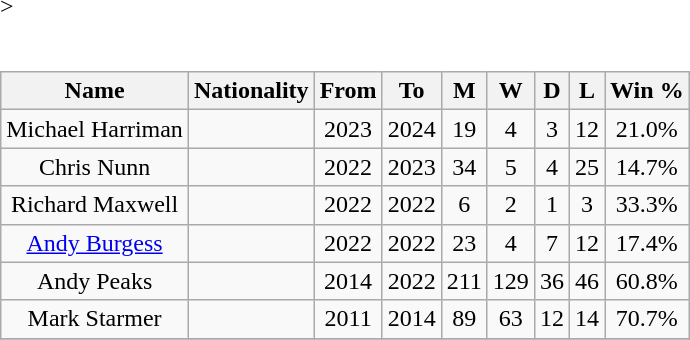<table border=0 cellpadding=0 cellspacing=0>>
<tr>
<td><br><table class="wikitable" style="text-align: center">
<tr>
<th>Name</th>
<th>Nationality</th>
<th>From</th>
<th>To</th>
<th>M</th>
<th>W</th>
<th>D</th>
<th>L</th>
<th>Win %</th>
</tr>
<tr>
<td>Michael Harriman</td>
<td></td>
<td>2023</td>
<td>2024</td>
<td>19</td>
<td>4</td>
<td>3</td>
<td>12</td>
<td>21.0%</td>
</tr>
<tr>
<td>Chris Nunn</td>
<td></td>
<td>2022</td>
<td>2023</td>
<td>34</td>
<td>5</td>
<td>4</td>
<td>25</td>
<td>14.7%</td>
</tr>
<tr>
<td>Richard Maxwell</td>
<td></td>
<td>2022</td>
<td>2022</td>
<td>6</td>
<td>2</td>
<td>1</td>
<td>3</td>
<td>33.3%</td>
</tr>
<tr>
<td><a href='#'>Andy Burgess</a></td>
<td></td>
<td>2022</td>
<td>2022</td>
<td>23</td>
<td>4</td>
<td>7</td>
<td>12</td>
<td>17.4%</td>
</tr>
<tr>
<td>Andy Peaks</td>
<td></td>
<td>2014</td>
<td>2022</td>
<td>211</td>
<td>129</td>
<td>36</td>
<td>46</td>
<td>60.8%</td>
</tr>
<tr>
<td>Mark Starmer</td>
<td></td>
<td>2011</td>
<td>2014</td>
<td>89</td>
<td>63</td>
<td>12</td>
<td>14</td>
<td>70.7%</td>
</tr>
<tr>
</tr>
</table>
</td>
</tr>
</table>
